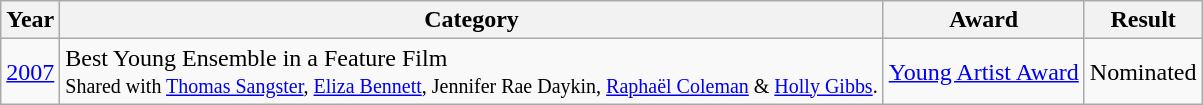<table class="wikitable" border="1">
<tr>
<th>Year</th>
<th>Category</th>
<th>Award</th>
<th>Result</th>
</tr>
<tr>
<td><a href='#'>2007</a></td>
<td>Best Young Ensemble in a Feature Film<br><small>Shared with <a href='#'>Thomas Sangster</a>, <a href='#'>Eliza Bennett</a>, Jennifer Rae Daykin, <a href='#'>Raphaël Coleman</a> & <a href='#'>Holly Gibbs</a>.</small></td>
<td><a href='#'>Young Artist Award</a></td>
<td>Nominated</td>
</tr>
</table>
